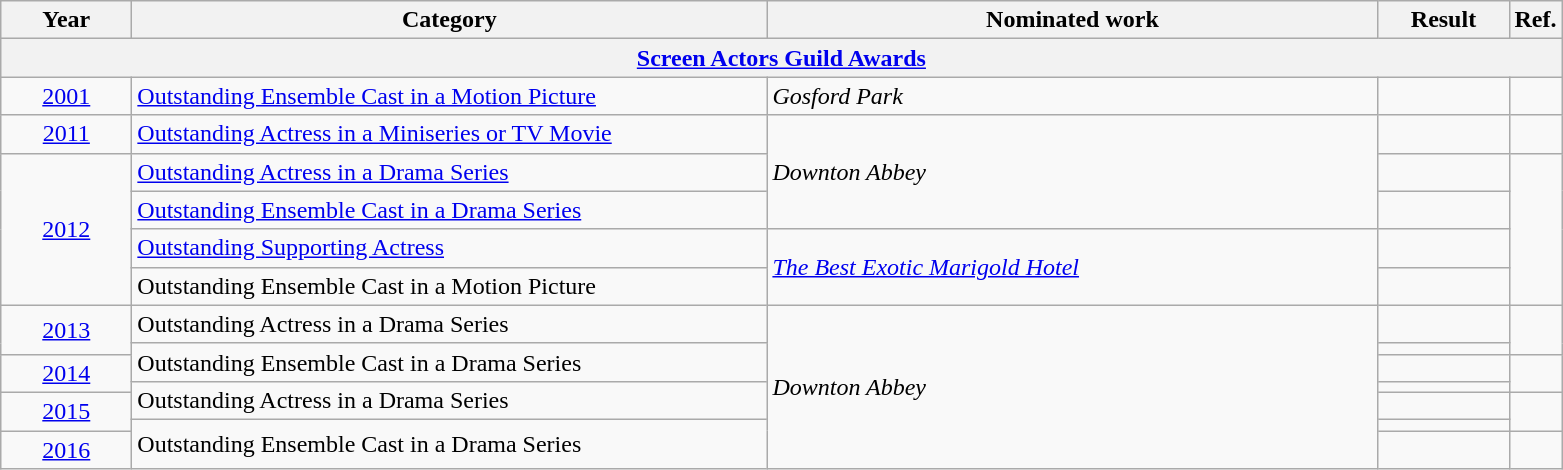<table class=wikitable>
<tr>
<th scope="col" style="width:5em;">Year</th>
<th scope="col" style="width:26em;">Category</th>
<th scope="col" style="width:25em;">Nominated work</th>
<th scope="col" style="width:5em;">Result</th>
<th>Ref.</th>
</tr>
<tr>
<th colspan=5><a href='#'>Screen Actors Guild Awards</a></th>
</tr>
<tr>
<td style="text-align:center;"><a href='#'>2001</a></td>
<td><a href='#'>Outstanding Ensemble Cast in a Motion Picture</a></td>
<td><em>Gosford Park</em></td>
<td></td>
<td style="text-align:center;"></td>
</tr>
<tr>
<td style="text-align:center;"><a href='#'>2011</a></td>
<td><a href='#'>Outstanding Actress in a Miniseries or TV Movie</a></td>
<td rowspan=3><em>Downton Abbey</em></td>
<td></td>
<td style="text-align:center;"></td>
</tr>
<tr>
<td style="text-align:center;", rowspan=4><a href='#'>2012</a></td>
<td><a href='#'>Outstanding Actress in a Drama Series</a></td>
<td></td>
<td style="text-align:center;", rowspan=4></td>
</tr>
<tr>
<td><a href='#'>Outstanding Ensemble Cast in a Drama Series</a></td>
<td></td>
</tr>
<tr>
<td><a href='#'>Outstanding Supporting Actress</a></td>
<td rowspan=2><em><a href='#'>The Best Exotic Marigold Hotel</a></em></td>
<td></td>
</tr>
<tr>
<td>Outstanding Ensemble Cast in a Motion Picture</td>
<td></td>
</tr>
<tr>
<td style="text-align:center;", rowspan=2><a href='#'>2013</a></td>
<td>Outstanding Actress in a Drama Series</td>
<td rowspan="7"><em>Downton Abbey</em></td>
<td></td>
<td style="text-align:center;", rowspan=2></td>
</tr>
<tr>
<td rowspan=2>Outstanding Ensemble Cast in a Drama Series</td>
<td></td>
</tr>
<tr>
<td style="text-align:center;", rowspan=2><a href='#'>2014</a></td>
<td></td>
<td style="text-align:center;", rowspan=2></td>
</tr>
<tr>
<td rowspan=2>Outstanding Actress in a Drama Series</td>
<td></td>
</tr>
<tr>
<td style="text-align:center;", rowspan="2"><a href='#'>2015</a></td>
<td></td>
<td style="text-align:center;", rowspan=2></td>
</tr>
<tr>
<td rowspan=2>Outstanding Ensemble Cast in a Drama Series</td>
<td></td>
</tr>
<tr>
<td style="text-align:center;"><a href='#'>2016</a></td>
<td></td>
<td style="text-align:center;"></td>
</tr>
</table>
